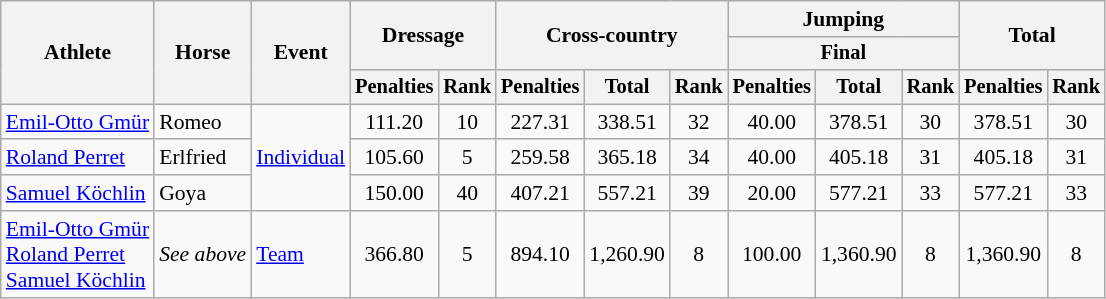<table class=wikitable style="font-size:90%">
<tr>
<th rowspan="3">Athlete</th>
<th rowspan="3">Horse</th>
<th rowspan="3">Event</th>
<th colspan="2" rowspan="2">Dressage</th>
<th colspan="3" rowspan="2">Cross-country</th>
<th colspan="3">Jumping</th>
<th colspan="2" rowspan="2">Total</th>
</tr>
<tr style="font-size:95%">
<th colspan="3">Final</th>
</tr>
<tr style="font-size:95%">
<th>Penalties</th>
<th>Rank</th>
<th>Penalties</th>
<th>Total</th>
<th>Rank</th>
<th>Penalties</th>
<th>Total</th>
<th>Rank</th>
<th>Penalties</th>
<th>Rank</th>
</tr>
<tr align=center>
<td align=left><a href='#'>Emil-Otto Gmür</a></td>
<td align=left>Romeo</td>
<td rowspan=3><a href='#'>Individual</a></td>
<td>111.20</td>
<td>10</td>
<td>227.31</td>
<td>338.51</td>
<td>32</td>
<td>40.00</td>
<td>378.51</td>
<td>30</td>
<td>378.51</td>
<td>30</td>
</tr>
<tr align=center>
<td align=left><a href='#'>Roland Perret</a></td>
<td align=left>Erlfried</td>
<td>105.60</td>
<td>5</td>
<td>259.58</td>
<td>365.18</td>
<td>34</td>
<td>40.00</td>
<td>405.18</td>
<td>31</td>
<td>405.18</td>
<td>31</td>
</tr>
<tr align=center>
<td align=left><a href='#'>Samuel Köchlin</a></td>
<td align=left>Goya</td>
<td>150.00</td>
<td>40</td>
<td>407.21</td>
<td>557.21</td>
<td>39</td>
<td>20.00</td>
<td>577.21</td>
<td>33</td>
<td>577.21</td>
<td>33</td>
</tr>
<tr align=center>
<td align=left><a href='#'>Emil-Otto Gmür</a><br><a href='#'>Roland Perret</a><br><a href='#'>Samuel Köchlin</a></td>
<td align=left><em>See above</em></td>
<td align=left><a href='#'>Team</a></td>
<td>366.80</td>
<td>5</td>
<td>894.10</td>
<td>1,260.90</td>
<td>8</td>
<td>100.00</td>
<td>1,360.90</td>
<td>8</td>
<td>1,360.90</td>
<td>8</td>
</tr>
</table>
